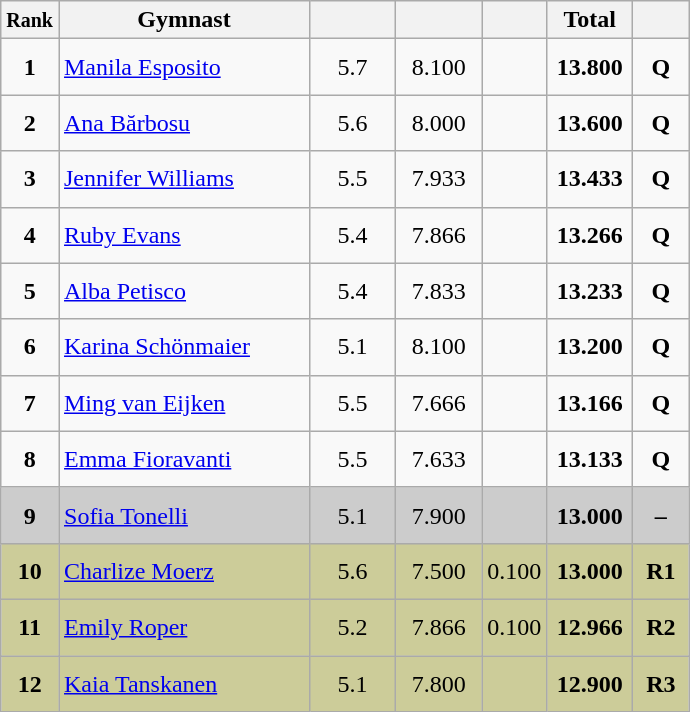<table style="text-align:center;" class="wikitable sortable">
<tr>
<th scope="col" style="width:15px;"><small>Rank</small></th>
<th scope="col" style="width:160px;">Gymnast</th>
<th scope="col" style="width:50px;"><small></small></th>
<th scope="col" style="width:50px;"><small></small></th>
<th scope="col" style="width:20px;"><small></small></th>
<th scope="col" style="width:50px;">Total</th>
<th scope="col" style="width:30px;"><small></small></th>
</tr>
<tr>
<td scope="row" style="text-align:center"><strong>1</strong></td>
<td style="height:30px; text-align:left;"> <a href='#'>Manila Esposito</a></td>
<td>5.7</td>
<td>8.100</td>
<td></td>
<td><strong>13.800</strong></td>
<td><strong>Q</strong></td>
</tr>
<tr>
<td scope="row" style="text-align:center"><strong>2</strong></td>
<td style="height:30px; text-align:left;"> <a href='#'>Ana Bărbosu</a></td>
<td>5.6</td>
<td>8.000</td>
<td></td>
<td><strong>13.600</strong></td>
<td><strong>Q</strong></td>
</tr>
<tr>
<td scope="row" style="text-align:center"><strong>3</strong></td>
<td style="height:30px; text-align:left;"> <a href='#'>Jennifer Williams</a></td>
<td>5.5</td>
<td>7.933</td>
<td></td>
<td><strong>13.433</strong></td>
<td><strong>Q</strong></td>
</tr>
<tr>
<td scope="row" style="text-align:center"><strong>4</strong></td>
<td style="height:30px; text-align:left;"> <a href='#'>Ruby Evans</a></td>
<td>5.4</td>
<td>7.866</td>
<td></td>
<td><strong>13.266</strong></td>
<td><strong>Q</strong></td>
</tr>
<tr>
<td scope="row" style="text-align:center"><strong>5</strong></td>
<td style="height:30px; text-align:left;"> <a href='#'>Alba Petisco</a></td>
<td>5.4</td>
<td>7.833</td>
<td></td>
<td><strong>13.233</strong></td>
<td><strong>Q</strong></td>
</tr>
<tr>
<td scope="row" style="text-align:center"><strong>6</strong></td>
<td style="height:30px; text-align:left;"> <a href='#'>Karina Schönmaier</a></td>
<td>5.1</td>
<td>8.100</td>
<td></td>
<td><strong>13.200</strong></td>
<td><strong>Q</strong></td>
</tr>
<tr>
<td scope="row" style="text-align:center"><strong>7</strong></td>
<td style="height:30px; text-align:left;"> <a href='#'>Ming van Eijken</a></td>
<td>5.5</td>
<td>7.666</td>
<td></td>
<td><strong>13.166</strong></td>
<td><strong>Q</strong></td>
</tr>
<tr>
<td scope="row" style="text-align:center"><strong>8</strong></td>
<td style="height:30px; text-align:left;"> <a href='#'>Emma Fioravanti</a></td>
<td>5.5</td>
<td>7.633</td>
<td></td>
<td><strong>13.133</strong></td>
<td><strong>Q</strong></td>
</tr>
<tr style="background:#cccccc;">
<td scope="row" style="text-align:center"><strong>9</strong></td>
<td style="height:30px; text-align:left;"> <a href='#'>Sofia Tonelli</a></td>
<td>5.1</td>
<td>7.900</td>
<td></td>
<td><strong>13.000</strong></td>
<td><strong>–</strong></td>
</tr>
<tr style="background:#cccc99;">
<td scope="row" style="text-align:center"><strong>10</strong></td>
<td style="height:30px; text-align:left;"> <a href='#'>Charlize Moerz</a></td>
<td>5.6</td>
<td>7.500</td>
<td>0.100</td>
<td><strong>13.000</strong></td>
<td><strong>R1</strong></td>
</tr>
<tr style="background:#cccc99;">
<td scope="row" style="text-align:center"><strong>11</strong></td>
<td style="height:30px; text-align:left;"> <a href='#'>Emily Roper</a></td>
<td>5.2</td>
<td>7.866</td>
<td>0.100</td>
<td><strong>12.966</strong></td>
<td><strong>R2</strong></td>
</tr>
<tr style="background:#cccc99;">
<td scope="row" style="text-align:center"><strong>12</strong></td>
<td style="height:30px; text-align:left;"> <a href='#'>Kaia Tanskanen</a></td>
<td>5.1</td>
<td>7.800</td>
<td></td>
<td><strong>12.900</strong></td>
<td><strong>R3</strong></td>
</tr>
</table>
